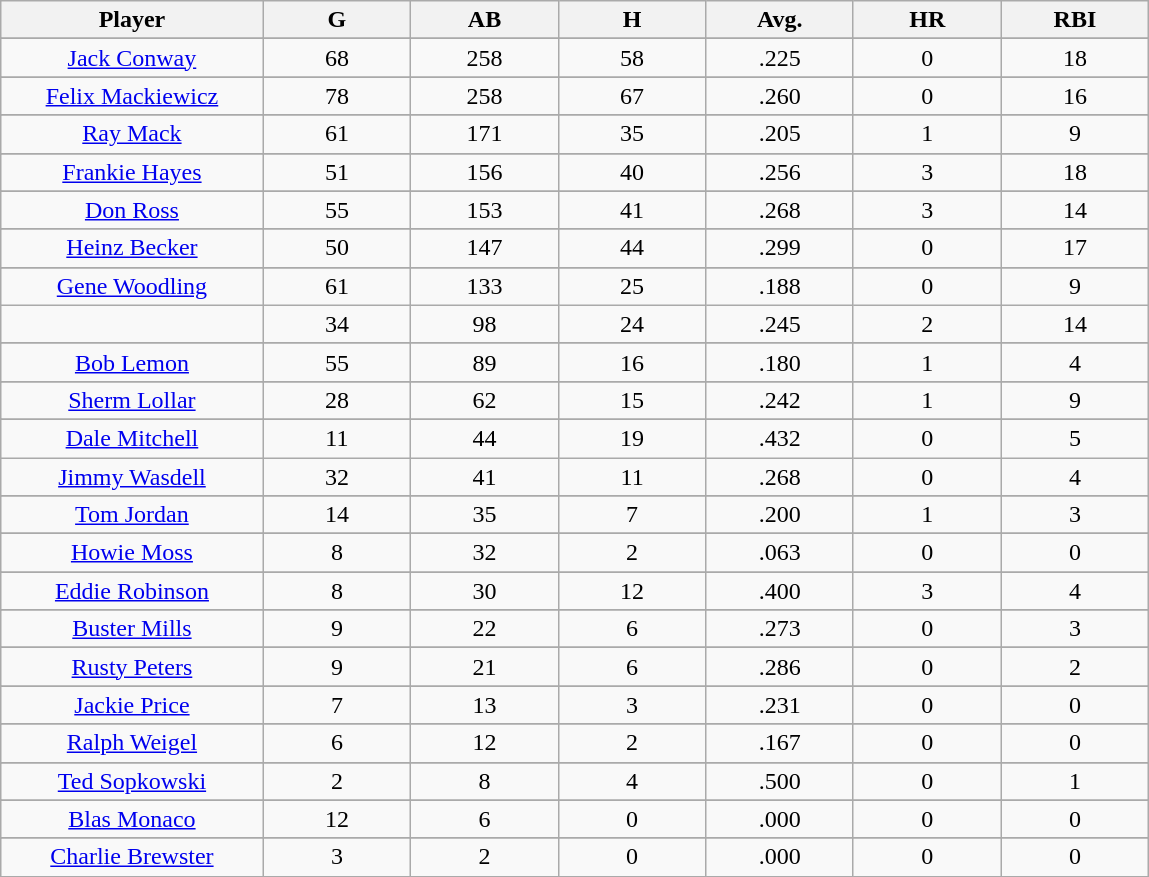<table class="wikitable sortable">
<tr>
<th bgcolor="#DDDDFF" width="16%">Player</th>
<th bgcolor="#DDDDFF" width="9%">G</th>
<th bgcolor="#DDDDFF" width="9%">AB</th>
<th bgcolor="#DDDDFF" width="9%">H</th>
<th bgcolor="#DDDDFF" width="9%">Avg.</th>
<th bgcolor="#DDDDFF" width="9%">HR</th>
<th bgcolor="#DDDDFF" width="9%">RBI</th>
</tr>
<tr>
</tr>
<tr align="center">
<td><a href='#'>Jack Conway</a></td>
<td>68</td>
<td>258</td>
<td>58</td>
<td>.225</td>
<td>0</td>
<td>18</td>
</tr>
<tr>
</tr>
<tr align="center">
<td><a href='#'>Felix Mackiewicz</a></td>
<td>78</td>
<td>258</td>
<td>67</td>
<td>.260</td>
<td>0</td>
<td>16</td>
</tr>
<tr>
</tr>
<tr align="center">
<td><a href='#'>Ray Mack</a></td>
<td>61</td>
<td>171</td>
<td>35</td>
<td>.205</td>
<td>1</td>
<td>9</td>
</tr>
<tr>
</tr>
<tr align="center">
<td><a href='#'>Frankie Hayes</a></td>
<td>51</td>
<td>156</td>
<td>40</td>
<td>.256</td>
<td>3</td>
<td>18</td>
</tr>
<tr>
</tr>
<tr align="center">
<td><a href='#'>Don Ross</a></td>
<td>55</td>
<td>153</td>
<td>41</td>
<td>.268</td>
<td>3</td>
<td>14</td>
</tr>
<tr>
</tr>
<tr align="center">
<td><a href='#'>Heinz Becker</a></td>
<td>50</td>
<td>147</td>
<td>44</td>
<td>.299</td>
<td>0</td>
<td>17</td>
</tr>
<tr>
</tr>
<tr align="center">
<td><a href='#'>Gene Woodling</a></td>
<td>61</td>
<td>133</td>
<td>25</td>
<td>.188</td>
<td>0</td>
<td>9</td>
</tr>
<tr align="center">
<td></td>
<td>34</td>
<td>98</td>
<td>24</td>
<td>.245</td>
<td>2</td>
<td>14</td>
</tr>
<tr>
</tr>
<tr align="center">
<td><a href='#'>Bob Lemon</a></td>
<td>55</td>
<td>89</td>
<td>16</td>
<td>.180</td>
<td>1</td>
<td>4</td>
</tr>
<tr>
</tr>
<tr align="center">
<td><a href='#'>Sherm Lollar</a></td>
<td>28</td>
<td>62</td>
<td>15</td>
<td>.242</td>
<td>1</td>
<td>9</td>
</tr>
<tr>
</tr>
<tr align="center">
<td><a href='#'>Dale Mitchell</a></td>
<td>11</td>
<td>44</td>
<td>19</td>
<td>.432</td>
<td>0</td>
<td>5</td>
</tr>
<tr align=center>
<td><a href='#'>Jimmy Wasdell</a></td>
<td>32</td>
<td>41</td>
<td>11</td>
<td>.268</td>
<td>0</td>
<td>4</td>
</tr>
<tr>
</tr>
<tr align="center">
<td><a href='#'>Tom Jordan</a></td>
<td>14</td>
<td>35</td>
<td>7</td>
<td>.200</td>
<td>1</td>
<td>3</td>
</tr>
<tr>
</tr>
<tr align="center">
<td><a href='#'>Howie Moss</a></td>
<td>8</td>
<td>32</td>
<td>2</td>
<td>.063</td>
<td>0</td>
<td>0</td>
</tr>
<tr>
</tr>
<tr align="center">
<td><a href='#'>Eddie Robinson</a></td>
<td>8</td>
<td>30</td>
<td>12</td>
<td>.400</td>
<td>3</td>
<td>4</td>
</tr>
<tr>
</tr>
<tr align="center">
<td><a href='#'>Buster Mills</a></td>
<td>9</td>
<td>22</td>
<td>6</td>
<td>.273</td>
<td>0</td>
<td>3</td>
</tr>
<tr>
</tr>
<tr align="center">
<td><a href='#'>Rusty Peters</a></td>
<td>9</td>
<td>21</td>
<td>6</td>
<td>.286</td>
<td>0</td>
<td>2</td>
</tr>
<tr>
</tr>
<tr align="center">
<td><a href='#'>Jackie Price</a></td>
<td>7</td>
<td>13</td>
<td>3</td>
<td>.231</td>
<td>0</td>
<td>0</td>
</tr>
<tr>
</tr>
<tr align="center">
<td><a href='#'>Ralph Weigel</a></td>
<td>6</td>
<td>12</td>
<td>2</td>
<td>.167</td>
<td>0</td>
<td>0</td>
</tr>
<tr>
</tr>
<tr align="center">
<td><a href='#'>Ted Sopkowski</a></td>
<td>2</td>
<td>8</td>
<td>4</td>
<td>.500</td>
<td>0</td>
<td>1</td>
</tr>
<tr>
</tr>
<tr align="center">
<td><a href='#'>Blas Monaco</a></td>
<td>12</td>
<td>6</td>
<td>0</td>
<td>.000</td>
<td>0</td>
<td>0</td>
</tr>
<tr>
</tr>
<tr align="center">
<td><a href='#'>Charlie Brewster</a></td>
<td>3</td>
<td>2</td>
<td>0</td>
<td>.000</td>
<td>0</td>
<td>0</td>
</tr>
<tr align="center">
</tr>
</table>
